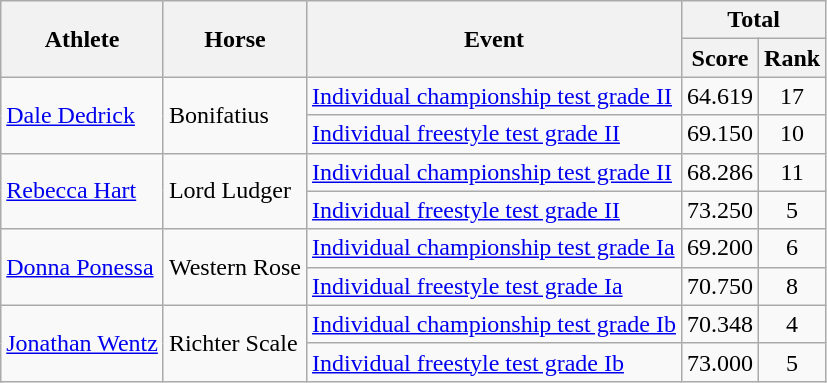<table class=wikitable>
<tr>
<th rowspan="2">Athlete</th>
<th rowspan="2">Horse</th>
<th rowspan="2">Event</th>
<th colspan="2">Total</th>
</tr>
<tr>
<th>Score</th>
<th>Rank</th>
</tr>
<tr>
<td rowspan="2"><a href='#'>Dale Dedrick</a></td>
<td rowspan="2">Bonifatius</td>
<td><a href='#'>Individual championship test grade II</a></td>
<td style="text-align:center;">64.619</td>
<td style="text-align:center;">17</td>
</tr>
<tr>
<td><a href='#'>Individual freestyle test grade II</a></td>
<td style="text-align:center;">69.150</td>
<td style="text-align:center;">10</td>
</tr>
<tr>
<td rowspan="2"><a href='#'>Rebecca Hart</a></td>
<td rowspan="2">Lord Ludger</td>
<td><a href='#'>Individual championship test grade II</a></td>
<td style="text-align:center;">68.286</td>
<td style="text-align:center;">11</td>
</tr>
<tr>
<td><a href='#'>Individual freestyle test grade II</a></td>
<td style="text-align:center;">73.250</td>
<td style="text-align:center;">5</td>
</tr>
<tr>
<td rowspan="2"><a href='#'>Donna Ponessa</a></td>
<td rowspan="2">Western Rose</td>
<td><a href='#'>Individual championship test grade Ia</a></td>
<td style="text-align:center;">69.200</td>
<td style="text-align:center;">6</td>
</tr>
<tr>
<td><a href='#'>Individual freestyle test grade Ia</a></td>
<td style="text-align:center;">70.750</td>
<td style="text-align:center;">8</td>
</tr>
<tr>
<td rowspan="2"><a href='#'>Jonathan Wentz</a></td>
<td rowspan="2">Richter Scale</td>
<td><a href='#'>Individual championship test grade Ib</a></td>
<td style="text-align:center;">70.348</td>
<td style="text-align:center;">4</td>
</tr>
<tr>
<td><a href='#'>Individual freestyle test grade Ib</a></td>
<td style="text-align:center;">73.000</td>
<td style="text-align:center;">5</td>
</tr>
</table>
